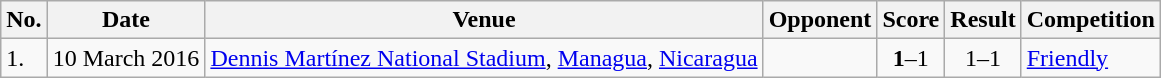<table class="wikitable" style="font-size:100%;">
<tr>
<th>No.</th>
<th>Date</th>
<th>Venue</th>
<th>Opponent</th>
<th>Score</th>
<th>Result</th>
<th>Competition</th>
</tr>
<tr>
<td>1.</td>
<td>10 March 2016</td>
<td><a href='#'>Dennis Martínez National Stadium</a>, <a href='#'>Managua</a>, <a href='#'>Nicaragua</a></td>
<td></td>
<td align=center><strong>1</strong>–1</td>
<td align=center>1–1</td>
<td><a href='#'>Friendly</a></td>
</tr>
</table>
